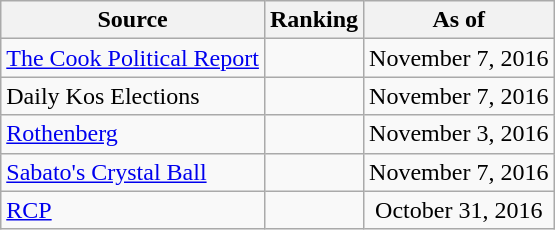<table class="wikitable" style="text-align:center">
<tr>
<th>Source</th>
<th>Ranking</th>
<th>As of</th>
</tr>
<tr>
<td align=left><a href='#'>The Cook Political Report</a></td>
<td></td>
<td>November 7, 2016</td>
</tr>
<tr>
<td align=left>Daily Kos Elections</td>
<td></td>
<td>November 7, 2016</td>
</tr>
<tr>
<td align=left><a href='#'>Rothenberg</a></td>
<td></td>
<td>November 3, 2016</td>
</tr>
<tr>
<td align=left><a href='#'>Sabato's Crystal Ball</a></td>
<td></td>
<td>November 7, 2016</td>
</tr>
<tr>
<td align="left"><a href='#'>RCP</a></td>
<td></td>
<td>October 31, 2016</td>
</tr>
</table>
